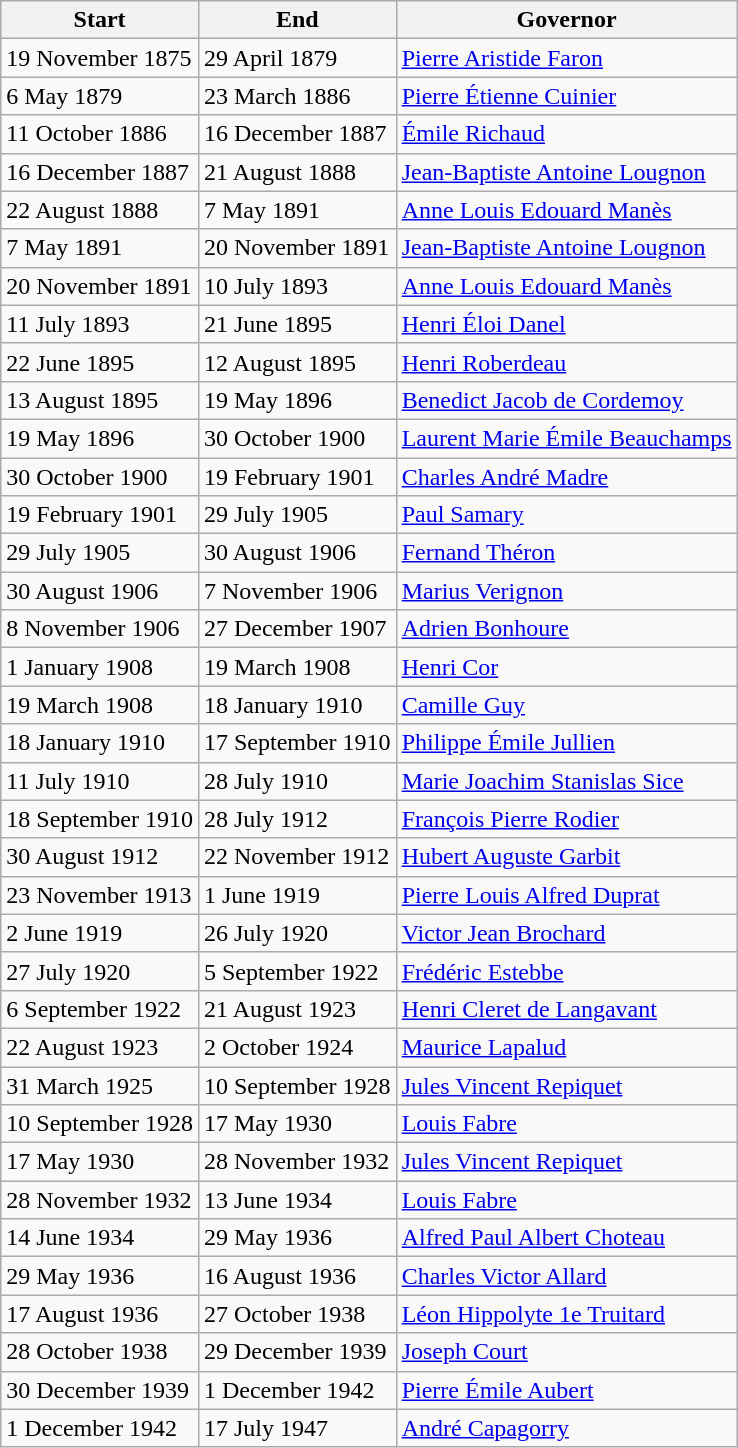<table class=wikitable>
<tr>
<th>Start</th>
<th>End</th>
<th>Governor</th>
</tr>
<tr>
<td>19 November 1875</td>
<td>29 April 1879</td>
<td><a href='#'>Pierre Aristide Faron</a></td>
</tr>
<tr>
<td>6 May 1879</td>
<td>23 March 1886</td>
<td><a href='#'>Pierre Étienne Cuinier</a></td>
</tr>
<tr>
<td>11 October 1886</td>
<td>16 December 1887</td>
<td><a href='#'>Émile Richaud</a></td>
</tr>
<tr>
<td>16 December 1887</td>
<td>21 August 1888</td>
<td><a href='#'>Jean-Baptiste Antoine Lougnon</a></td>
</tr>
<tr>
<td>22 August 1888</td>
<td>7 May 1891</td>
<td><a href='#'>Anne Louis Edouard Manès</a></td>
</tr>
<tr>
<td>7 May 1891</td>
<td>20 November 1891</td>
<td><a href='#'>Jean-Baptiste Antoine Lougnon</a></td>
</tr>
<tr>
<td>20 November 1891</td>
<td>10 July 1893</td>
<td><a href='#'>Anne Louis Edouard Manès</a></td>
</tr>
<tr>
<td>11 July 1893</td>
<td>21 June 1895</td>
<td><a href='#'>Henri Éloi Danel</a></td>
</tr>
<tr>
<td>22 June 1895</td>
<td>12 August 1895</td>
<td><a href='#'>Henri Roberdeau</a></td>
</tr>
<tr>
<td>13 August 1895</td>
<td>19 May 1896</td>
<td><a href='#'>Benedict Jacob de Cordemoy</a></td>
</tr>
<tr>
<td>19 May 1896</td>
<td>30 October 1900</td>
<td><a href='#'>Laurent Marie Émile Beauchamps</a></td>
</tr>
<tr>
<td>30 October 1900</td>
<td>19 February 1901</td>
<td><a href='#'>Charles André Madre</a></td>
</tr>
<tr>
<td>19 February 1901</td>
<td>29 July 1905</td>
<td><a href='#'>Paul Samary</a></td>
</tr>
<tr>
<td>29 July 1905</td>
<td>30 August 1906</td>
<td><a href='#'>Fernand Théron</a></td>
</tr>
<tr>
<td>30 August 1906</td>
<td>7 November 1906</td>
<td><a href='#'>Marius Verignon</a></td>
</tr>
<tr>
<td>8 November 1906</td>
<td>27 December 1907</td>
<td><a href='#'>Adrien Bonhoure</a></td>
</tr>
<tr>
<td>1 January 1908</td>
<td>19 March 1908</td>
<td><a href='#'>Henri Cor</a></td>
</tr>
<tr>
<td>19 March 1908</td>
<td>18 January 1910</td>
<td><a href='#'>Camille Guy</a></td>
</tr>
<tr>
<td>18 January 1910</td>
<td>17 September 1910</td>
<td><a href='#'>Philippe Émile Jullien</a></td>
</tr>
<tr>
<td>11 July 1910</td>
<td>28 July 1910</td>
<td><a href='#'>Marie Joachim Stanislas Sice</a></td>
</tr>
<tr>
<td>18 September 1910</td>
<td>28 July 1912</td>
<td><a href='#'>François Pierre Rodier</a></td>
</tr>
<tr>
<td>30 August 1912</td>
<td>22 November 1912</td>
<td><a href='#'>Hubert Auguste Garbit</a></td>
</tr>
<tr>
<td>23 November 1913</td>
<td>1 June 1919</td>
<td><a href='#'>Pierre Louis Alfred Duprat</a></td>
</tr>
<tr>
<td>2 June 1919</td>
<td>26 July 1920</td>
<td><a href='#'>Victor Jean Brochard</a></td>
</tr>
<tr>
<td>27 July 1920</td>
<td>5 September 1922</td>
<td><a href='#'>Frédéric Estebbe</a></td>
</tr>
<tr>
<td>6 September 1922</td>
<td>21 August 1923</td>
<td><a href='#'>Henri Cleret de Langavant</a></td>
</tr>
<tr>
<td>22 August 1923</td>
<td>2 October 1924</td>
<td><a href='#'>Maurice Lapalud</a></td>
</tr>
<tr>
<td>31 March 1925</td>
<td>10 September 1928</td>
<td><a href='#'>Jules Vincent Repiquet</a></td>
</tr>
<tr>
<td>10 September 1928</td>
<td>17 May 1930</td>
<td><a href='#'>Louis Fabre</a></td>
</tr>
<tr>
<td>17 May 1930</td>
<td>28 November 1932</td>
<td><a href='#'>Jules Vincent Repiquet</a></td>
</tr>
<tr>
<td>28 November 1932</td>
<td>13 June 1934</td>
<td><a href='#'>Louis Fabre</a></td>
</tr>
<tr>
<td>14 June 1934</td>
<td>29 May 1936</td>
<td><a href='#'>Alfred Paul Albert Choteau</a></td>
</tr>
<tr>
<td>29 May 1936</td>
<td>16 August 1936</td>
<td><a href='#'>Charles Victor Allard</a></td>
</tr>
<tr>
<td>17 August 1936</td>
<td>27 October 1938</td>
<td><a href='#'>Léon Hippolyte 1e Truitard</a></td>
</tr>
<tr>
<td>28 October 1938</td>
<td>29 December 1939</td>
<td><a href='#'>Joseph Court</a></td>
</tr>
<tr>
<td>30 December 1939</td>
<td>1 December 1942</td>
<td><a href='#'>Pierre Émile Aubert</a></td>
</tr>
<tr>
<td>1 December 1942</td>
<td>17 July 1947</td>
<td><a href='#'>André Capagorry</a></td>
</tr>
</table>
